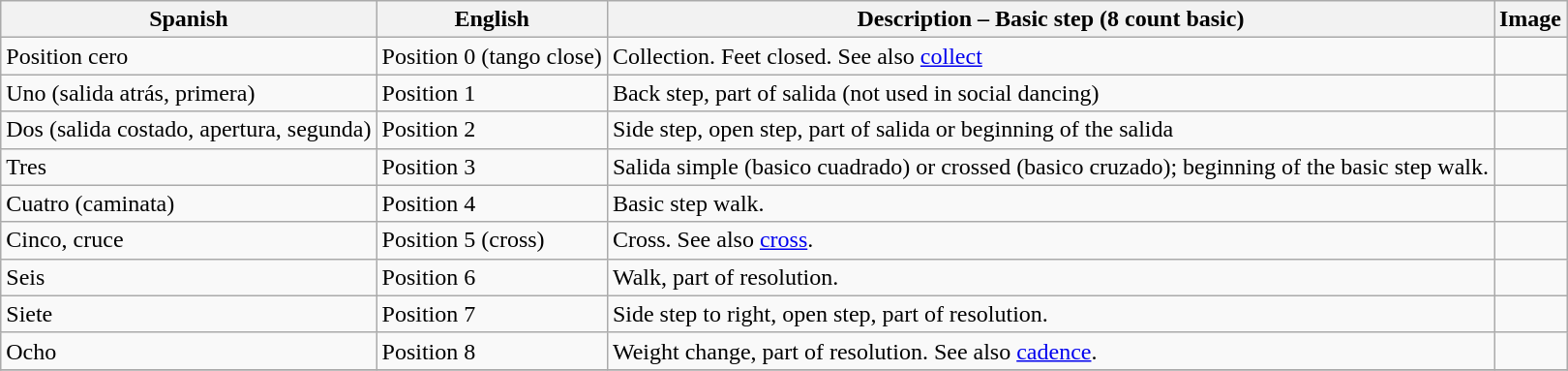<table class="wikitable sortable">
<tr>
<th>Spanish</th>
<th>English</th>
<th>Description – Basic step (8 count basic)</th>
<th class="unsortable">Image</th>
</tr>
<tr>
<td>Position cero</td>
<td>Position 0 (tango close)</td>
<td>Collection. Feet closed. See also <a href='#'>collect</a></td>
<td></td>
</tr>
<tr>
<td>Uno (salida atrás, primera)</td>
<td>Position 1</td>
<td>Back step, part of salida (not used in social dancing)</td>
<td></td>
</tr>
<tr>
<td>Dos (salida costado, apertura, segunda)</td>
<td>Position 2</td>
<td>Side step, open step, part of salida or beginning of the salida</td>
<td></td>
</tr>
<tr>
<td>Tres</td>
<td>Position 3</td>
<td>Salida simple (basico cuadrado) or crossed (basico cruzado); beginning of the basic step walk.</td>
<td></td>
</tr>
<tr>
<td>Cuatro (caminata)</td>
<td>Position 4</td>
<td>Basic step walk.</td>
<td></td>
</tr>
<tr>
<td>Cinco, cruce</td>
<td>Position 5 (cross)</td>
<td>Cross. See also <a href='#'>cross</a>.</td>
<td></td>
</tr>
<tr>
<td>Seis</td>
<td>Position 6</td>
<td>Walk, part of resolution.</td>
<td></td>
</tr>
<tr>
<td>Siete</td>
<td>Position 7</td>
<td>Side step to right, open step, part of resolution.</td>
<td></td>
</tr>
<tr>
<td>Ocho</td>
<td>Position 8</td>
<td>Weight change, part of resolution. See also <a href='#'>cadence</a>.</td>
<td></td>
</tr>
<tr>
</tr>
</table>
